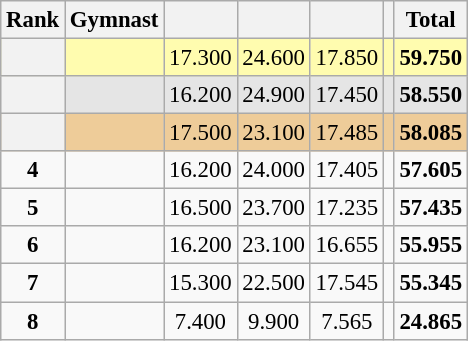<table class="wikitable sortable" style="text-align:center; font-size:95%">
<tr>
<th>Rank</th>
<th>Gymnast</th>
<th><small></small></th>
<th><small></small></th>
<th><small></small></th>
<th><small></small></th>
<th>Total</th>
</tr>
<tr style="background:#fffcaf;">
<th scope=row style="text-align:center"></th>
<td align=left></td>
<td>17.300</td>
<td>24.600</td>
<td>17.850</td>
<td></td>
<td><strong>59.750 </strong></td>
</tr>
<tr style="background:#e5e5e5;">
<th scope=row style="text-align:center"></th>
<td align=left></td>
<td>16.200</td>
<td>24.900</td>
<td>17.450</td>
<td></td>
<td><strong>58.550</strong></td>
</tr>
<tr style="background:#ec9;">
<th scope=row style="text-align:center"></th>
<td align=left></td>
<td>17.500</td>
<td>23.100</td>
<td>17.485</td>
<td></td>
<td><strong>58.085</strong></td>
</tr>
<tr>
<td><strong>4</strong></td>
<td align=left></td>
<td>16.200</td>
<td>24.000</td>
<td>17.405</td>
<td></td>
<td><strong>57.605</strong></td>
</tr>
<tr>
<td><strong>5</strong></td>
<td align=left></td>
<td>16.500</td>
<td>23.700</td>
<td>17.235</td>
<td></td>
<td><strong>57.435</strong></td>
</tr>
<tr>
<td><strong>6</strong></td>
<td align=left></td>
<td>16.200</td>
<td>23.100</td>
<td>16.655</td>
<td></td>
<td><strong>55.955</strong></td>
</tr>
<tr>
<td><strong>7</strong></td>
<td align=left></td>
<td>15.300</td>
<td>22.500</td>
<td>17.545</td>
<td></td>
<td><strong>55.345</strong></td>
</tr>
<tr>
<td><strong>8</strong></td>
<td align=left></td>
<td>7.400</td>
<td>9.900</td>
<td>7.565</td>
<td></td>
<td><strong>24.865</strong></td>
</tr>
</table>
